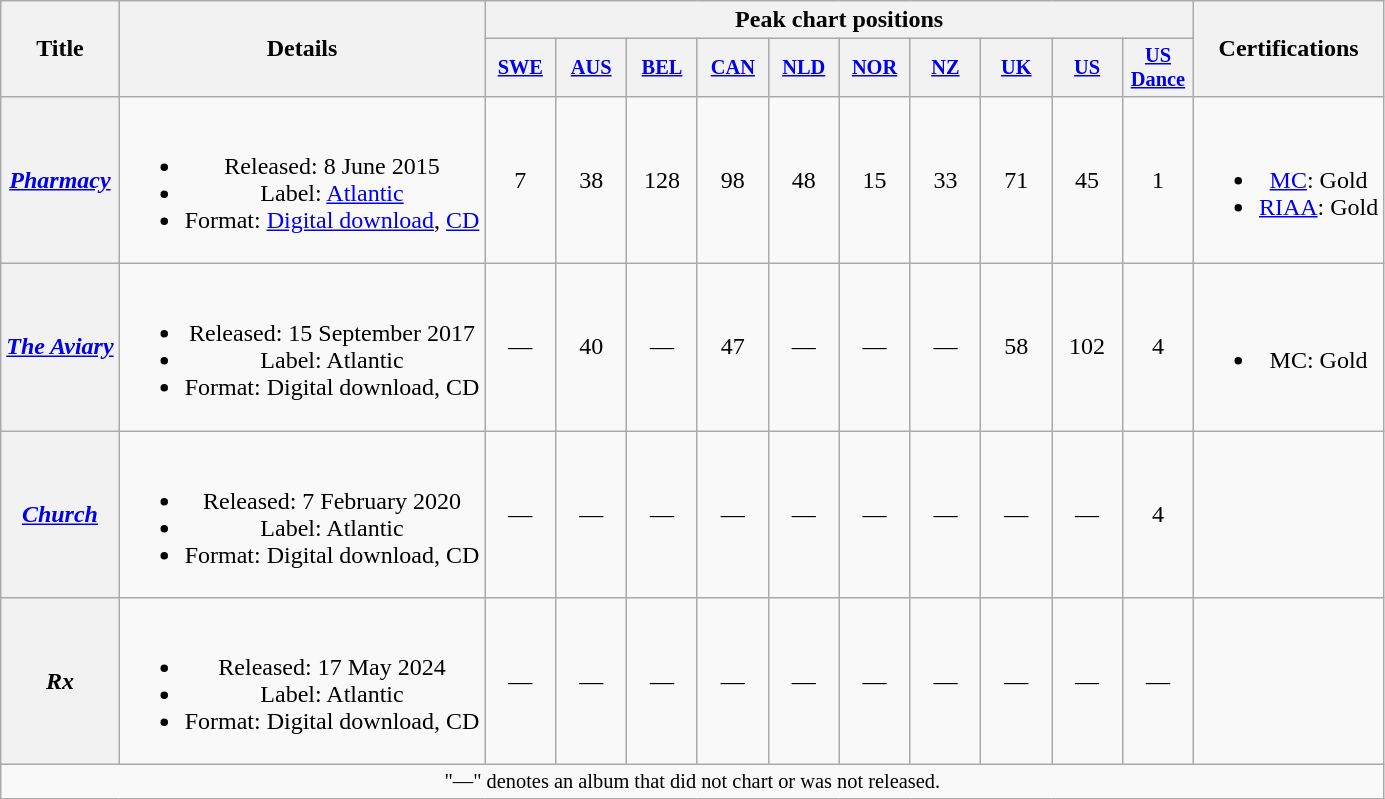<table class="wikitable plainrowheaders" style="text-align:center;">
<tr>
<th scope="col" rowspan="2">Title</th>
<th scope="col" rowspan="2">Details</th>
<th scope="col" colspan="10">Peak chart positions</th>
<th scope="col" rowspan="2">Certifications</th>
</tr>
<tr>
<th scope="col" style="width:3em;font-size:85%;"><a href='#'>SWE</a><br></th>
<th scope="col" style="width:3em;font-size:85%;"><a href='#'>AUS</a><br></th>
<th scope="col" style="width:3em;font-size:85%;"><a href='#'>BEL</a><br></th>
<th scope="col" style="width:3em;font-size:85%;"><a href='#'>CAN</a><br></th>
<th scope="col" style="width:3em;font-size:85%;"><a href='#'>NLD</a><br></th>
<th scope="col" style="width:3em;font-size:85%;"><a href='#'>NOR</a><br></th>
<th scope="col" style="width:3em;font-size:85%;"><a href='#'>NZ</a><br></th>
<th scope="col" style="width:3em;font-size:85%;"><a href='#'>UK</a><br></th>
<th scope="col" style="width:3em;font-size:85%;"><a href='#'>US</a><br></th>
<th scope="col" style="width:3em;font-size:85%;"><a href='#'>US Dance</a><br></th>
</tr>
<tr>
<th scope="row"><em><a href='#'>Pharmacy</a></em></th>
<td><br><ul><li>Released: 8 June 2015</li><li>Label: <a href='#'>Atlantic</a></li><li>Format: <a href='#'>Digital download</a>, <a href='#'>CD</a></li></ul></td>
<td>7</td>
<td>38</td>
<td>128</td>
<td>98</td>
<td>48</td>
<td>15</td>
<td>33</td>
<td>71</td>
<td>45</td>
<td>1</td>
<td><br><ul><li><a href='#'>MC</a>: Gold</li><li><a href='#'>RIAA</a>: Gold</li></ul></td>
</tr>
<tr>
<th scope="row"><em><a href='#'>The Aviary</a></em></th>
<td><br><ul><li>Released: 15 September 2017</li><li>Label: Atlantic</li><li>Format: Digital download, CD</li></ul></td>
<td>—</td>
<td>40</td>
<td>—</td>
<td>47</td>
<td>—</td>
<td>—</td>
<td>—</td>
<td>58</td>
<td>102</td>
<td>4</td>
<td><br><ul><li>MC: Gold</li></ul></td>
</tr>
<tr>
<th scope="row"><em><a href='#'>Church</a></em></th>
<td><br><ul><li>Released: 7 February 2020</li><li>Label: Atlantic</li><li>Format: Digital download, CD</li></ul></td>
<td>—</td>
<td>—</td>
<td>—</td>
<td>—</td>
<td>—</td>
<td>—</td>
<td>—</td>
<td>—</td>
<td>—</td>
<td>4</td>
<td></td>
</tr>
<tr>
<th scope="row"><em>Rx</em></th>
<td><br><ul><li>Released: 17 May 2024</li><li>Label: Atlantic</li><li>Format: Digital download, CD</li></ul></td>
<td>—</td>
<td>—</td>
<td>—</td>
<td>—</td>
<td>—</td>
<td>—</td>
<td>—</td>
<td>—</td>
<td>—</td>
<td>—</td>
<td></td>
</tr>
<tr>
<td colspan="13" style="font-size:85%">"—" denotes an album that did not chart or was not released.</td>
</tr>
</table>
